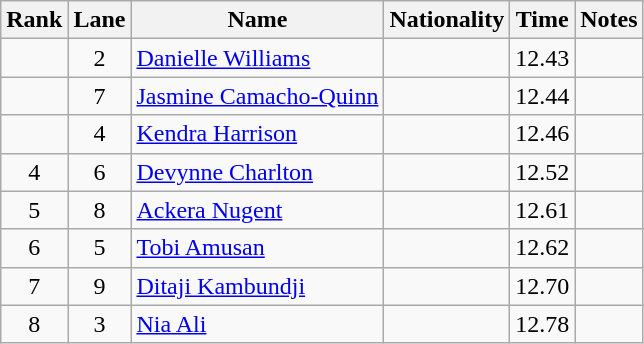<table class="wikitable sortable" style="text-align:center">
<tr>
<th>Rank</th>
<th>Lane</th>
<th>Name</th>
<th>Nationality</th>
<th>Time</th>
<th>Notes</th>
</tr>
<tr>
<td></td>
<td>2</td>
<td align="left"><a href='#'>Danielle Williams</a></td>
<td align="left"></td>
<td>12.43</td>
<td></td>
</tr>
<tr>
<td></td>
<td>7</td>
<td align="left"><a href='#'>Jasmine Camacho-Quinn</a></td>
<td align="left"></td>
<td>12.44</td>
<td></td>
</tr>
<tr>
<td></td>
<td>4</td>
<td align="left"><a href='#'>Kendra Harrison</a></td>
<td align="left"></td>
<td>12.46</td>
<td></td>
</tr>
<tr>
<td>4</td>
<td>6</td>
<td align="left"><a href='#'>Devynne Charlton</a></td>
<td align="left"></td>
<td>12.52</td>
<td></td>
</tr>
<tr>
<td>5</td>
<td>8</td>
<td align="left"><a href='#'>Ackera Nugent</a></td>
<td align="left"></td>
<td>12.61</td>
<td></td>
</tr>
<tr>
<td>6</td>
<td>5</td>
<td align="left"><a href='#'>Tobi Amusan</a></td>
<td align="left"></td>
<td>12.62</td>
<td></td>
</tr>
<tr>
<td>7</td>
<td>9</td>
<td align="left"><a href='#'>Ditaji Kambundji</a></td>
<td align="left"></td>
<td>12.70</td>
<td></td>
</tr>
<tr>
<td>8</td>
<td>3</td>
<td align="left"><a href='#'>Nia Ali</a></td>
<td align="left"></td>
<td>12.78</td>
<td></td>
</tr>
</table>
